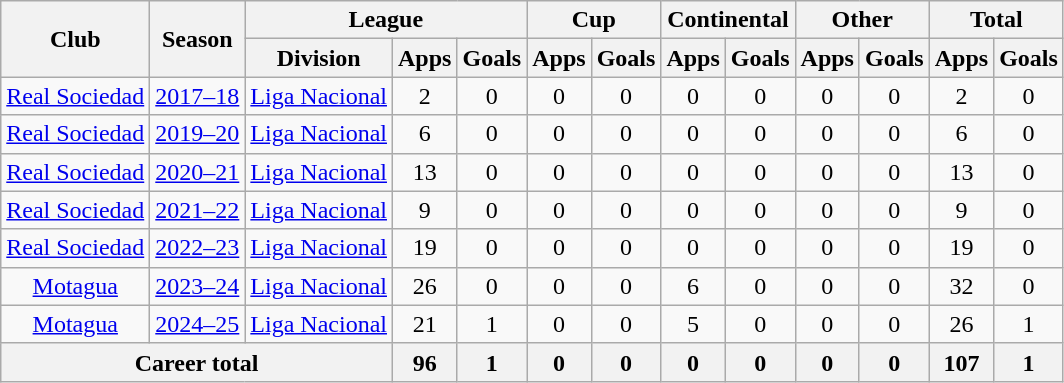<table class="wikitable" style="text-align: center">
<tr>
<th rowspan="2">Club</th>
<th rowspan="2">Season</th>
<th colspan="3">League</th>
<th colspan="2">Cup</th>
<th colspan="2">Continental</th>
<th colspan="2">Other</th>
<th colspan="2">Total</th>
</tr>
<tr>
<th>Division</th>
<th>Apps</th>
<th>Goals</th>
<th>Apps</th>
<th>Goals</th>
<th>Apps</th>
<th>Goals</th>
<th>Apps</th>
<th>Goals</th>
<th>Apps</th>
<th>Goals</th>
</tr>
<tr>
<td><a href='#'>Real Sociedad</a></td>
<td><a href='#'>2017–18</a></td>
<td><a href='#'>Liga Nacional</a></td>
<td>2</td>
<td>0</td>
<td>0</td>
<td>0</td>
<td>0</td>
<td>0</td>
<td>0</td>
<td>0</td>
<td>2</td>
<td>0</td>
</tr>
<tr>
<td><a href='#'>Real Sociedad</a></td>
<td><a href='#'>2019–20</a></td>
<td><a href='#'>Liga Nacional</a></td>
<td>6</td>
<td>0</td>
<td>0</td>
<td>0</td>
<td>0</td>
<td>0</td>
<td>0</td>
<td>0</td>
<td>6</td>
<td>0</td>
</tr>
<tr>
<td><a href='#'>Real Sociedad</a></td>
<td><a href='#'>2020–21</a></td>
<td><a href='#'>Liga Nacional</a></td>
<td>13</td>
<td>0</td>
<td>0</td>
<td>0</td>
<td>0</td>
<td>0</td>
<td>0</td>
<td>0</td>
<td>13</td>
<td>0</td>
</tr>
<tr>
<td><a href='#'>Real Sociedad</a></td>
<td><a href='#'>2021–22</a></td>
<td><a href='#'>Liga Nacional</a></td>
<td>9</td>
<td>0</td>
<td>0</td>
<td>0</td>
<td>0</td>
<td>0</td>
<td>0</td>
<td>0</td>
<td>9</td>
<td>0</td>
</tr>
<tr>
<td><a href='#'>Real Sociedad</a></td>
<td><a href='#'>2022–23</a></td>
<td><a href='#'>Liga Nacional</a></td>
<td>19</td>
<td>0</td>
<td>0</td>
<td>0</td>
<td>0</td>
<td>0</td>
<td>0</td>
<td>0</td>
<td>19</td>
<td>0</td>
</tr>
<tr>
<td><a href='#'>Motagua</a></td>
<td><a href='#'>2023–24</a></td>
<td><a href='#'>Liga Nacional</a></td>
<td>26</td>
<td>0</td>
<td>0</td>
<td>0</td>
<td>6</td>
<td>0</td>
<td>0</td>
<td>0</td>
<td>32</td>
<td>0</td>
</tr>
<tr>
<td><a href='#'>Motagua</a></td>
<td><a href='#'>2024–25</a></td>
<td><a href='#'>Liga Nacional</a></td>
<td>21</td>
<td>1</td>
<td>0</td>
<td>0</td>
<td>5</td>
<td>0</td>
<td>0</td>
<td>0</td>
<td>26</td>
<td>1</td>
</tr>
<tr>
<th colspan=3>Career total</th>
<th>96</th>
<th>1</th>
<th>0</th>
<th>0</th>
<th>0</th>
<th>0</th>
<th>0</th>
<th>0</th>
<th>107</th>
<th>1</th>
</tr>
</table>
